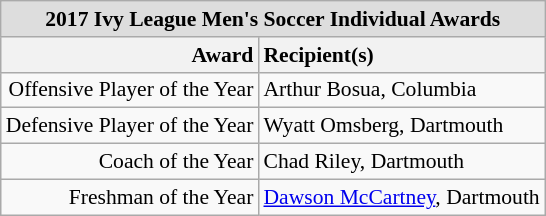<table class="wikitable" style="white-space:nowrap; font-size:90%;">
<tr>
<td colspan="7" style="text-align:center; background:#ddd;"><strong>2017 Ivy League Men's Soccer Individual Awards</strong></td>
</tr>
<tr>
<th style="text-align:right;">Award</th>
<th style="text-align:left;">Recipient(s)</th>
</tr>
<tr>
<td style="text-align:right;">Offensive Player of the Year</td>
<td style="text-align:left;">Arthur Bosua, Columbia</td>
</tr>
<tr>
<td style="text-align:right;">Defensive Player of the Year</td>
<td style="text-align:left;">Wyatt Omsberg, Dartmouth</td>
</tr>
<tr>
<td style="text-align:right;">Coach of the Year</td>
<td style="text-align:left;">Chad Riley, Dartmouth</td>
</tr>
<tr>
<td style="text-align:right;">Freshman of the Year</td>
<td style="text-align:left;"><a href='#'>Dawson McCartney</a>, Dartmouth</td>
</tr>
</table>
